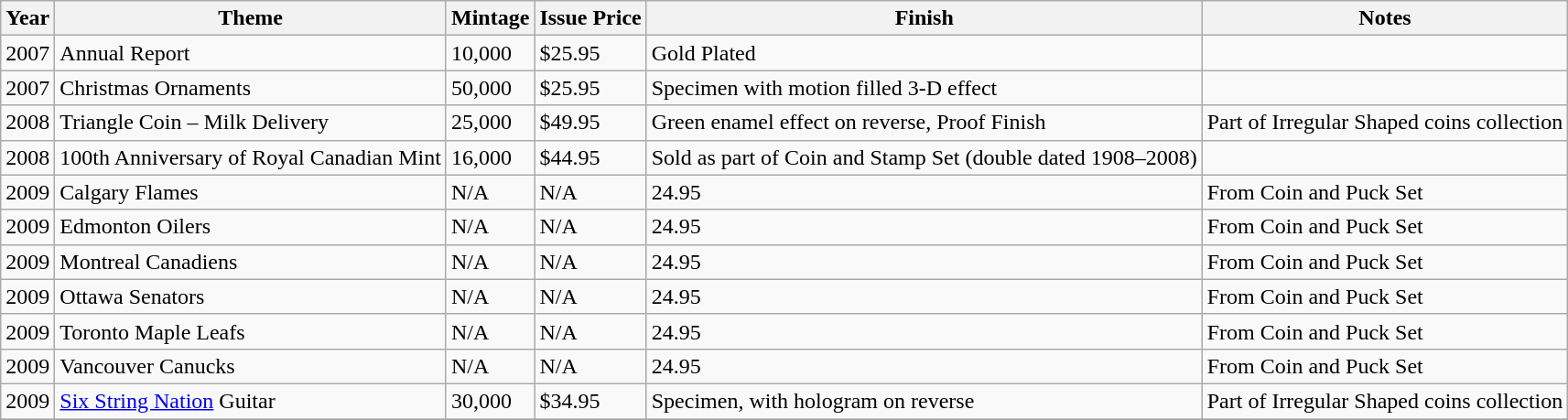<table class="wikitable">
<tr>
<th>Year</th>
<th>Theme</th>
<th>Mintage</th>
<th>Issue Price</th>
<th>Finish</th>
<th>Notes</th>
</tr>
<tr>
<td>2007</td>
<td>Annual Report</td>
<td>10,000</td>
<td>$25.95</td>
<td>Gold Plated</td>
<td></td>
</tr>
<tr>
<td>2007</td>
<td>Christmas Ornaments</td>
<td>50,000</td>
<td>$25.95</td>
<td>Specimen with motion filled 3-D effect</td>
<td></td>
</tr>
<tr>
<td>2008</td>
<td>Triangle Coin – Milk Delivery</td>
<td>25,000</td>
<td>$49.95</td>
<td>Green enamel effect on reverse, Proof Finish</td>
<td>Part of Irregular Shaped coins collection</td>
</tr>
<tr>
<td>2008</td>
<td>100th Anniversary of Royal Canadian Mint</td>
<td>16,000</td>
<td>$44.95</td>
<td>Sold as part of Coin and Stamp Set (double dated 1908–2008)</td>
</tr>
<tr>
<td>2009</td>
<td>Calgary Flames</td>
<td>N/A</td>
<td>N/A</td>
<td>24.95</td>
<td>From Coin and Puck Set</td>
</tr>
<tr>
<td>2009</td>
<td>Edmonton Oilers</td>
<td>N/A</td>
<td>N/A</td>
<td>24.95</td>
<td>From Coin and Puck Set</td>
</tr>
<tr>
<td>2009</td>
<td>Montreal Canadiens</td>
<td>N/A</td>
<td>N/A</td>
<td>24.95</td>
<td>From Coin and Puck Set</td>
</tr>
<tr>
<td>2009</td>
<td>Ottawa Senators</td>
<td>N/A</td>
<td>N/A</td>
<td>24.95</td>
<td>From Coin and Puck Set</td>
</tr>
<tr>
<td>2009</td>
<td>Toronto Maple Leafs</td>
<td>N/A</td>
<td>N/A</td>
<td>24.95</td>
<td>From Coin and Puck Set</td>
</tr>
<tr>
<td>2009</td>
<td>Vancouver Canucks</td>
<td>N/A</td>
<td>N/A</td>
<td>24.95</td>
<td>From Coin and Puck Set</td>
</tr>
<tr>
<td>2009</td>
<td><a href='#'>Six String Nation</a> Guitar</td>
<td>30,000</td>
<td>$34.95</td>
<td>Specimen, with hologram on reverse</td>
<td>Part of Irregular Shaped coins collection</td>
</tr>
<tr>
</tr>
</table>
